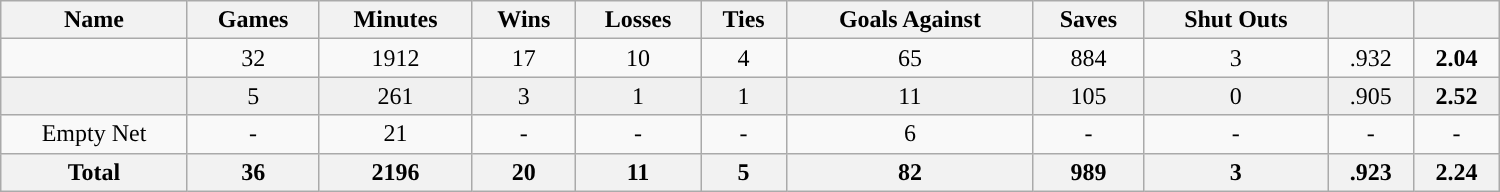<table class="wikitable sortable" width ="1000">
<tr align="center">
<th>Name</th>
<th>Games</th>
<th>Minutes</th>
<th>Wins</th>
<th>Losses</th>
<th>Ties</th>
<th>Goals Against</th>
<th>Saves</th>
<th>Shut Outs</th>
<th><a href='#'></a></th>
<th><a href='#'></a></th>
</tr>
<tr align="center" bgcolor="">
<td></td>
<td>32</td>
<td>1912</td>
<td>17</td>
<td>10</td>
<td>4</td>
<td>65</td>
<td>884</td>
<td>3</td>
<td>.932</td>
<td><strong>2.04</strong></td>
</tr>
<tr align="center" bgcolor="f0f0f0">
<td></td>
<td>5</td>
<td>261</td>
<td>3</td>
<td>1</td>
<td>1</td>
<td>11</td>
<td>105</td>
<td>0</td>
<td>.905</td>
<td><strong>2.52</strong></td>
</tr>
<tr align="center" bgcolor="">
<td>Empty Net</td>
<td>-</td>
<td>21</td>
<td>-</td>
<td>-</td>
<td>-</td>
<td>6</td>
<td>-</td>
<td>-</td>
<td>-</td>
<td>-</td>
</tr>
<tr>
<th>Total</th>
<th>36</th>
<th>2196</th>
<th>20</th>
<th>11</th>
<th>5</th>
<th>82</th>
<th>989</th>
<th>3</th>
<th>.923</th>
<th>2.24</th>
</tr>
</table>
